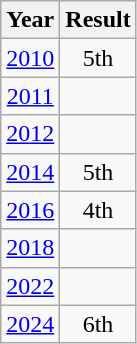<table class="wikitable" style="text-align:center">
<tr>
<th>Year</th>
<th>Result</th>
</tr>
<tr>
<td><a href='#'>2010</a></td>
<td>5th</td>
</tr>
<tr>
<td><a href='#'>2011</a></td>
<td></td>
</tr>
<tr>
<td><a href='#'>2012</a></td>
<td></td>
</tr>
<tr>
<td><a href='#'>2014</a></td>
<td>5th</td>
</tr>
<tr>
<td><a href='#'>2016</a></td>
<td>4th</td>
</tr>
<tr>
<td><a href='#'>2018</a></td>
<td></td>
</tr>
<tr>
<td><a href='#'>2022</a></td>
<td></td>
</tr>
<tr>
<td><a href='#'>2024</a></td>
<td>6th</td>
</tr>
</table>
